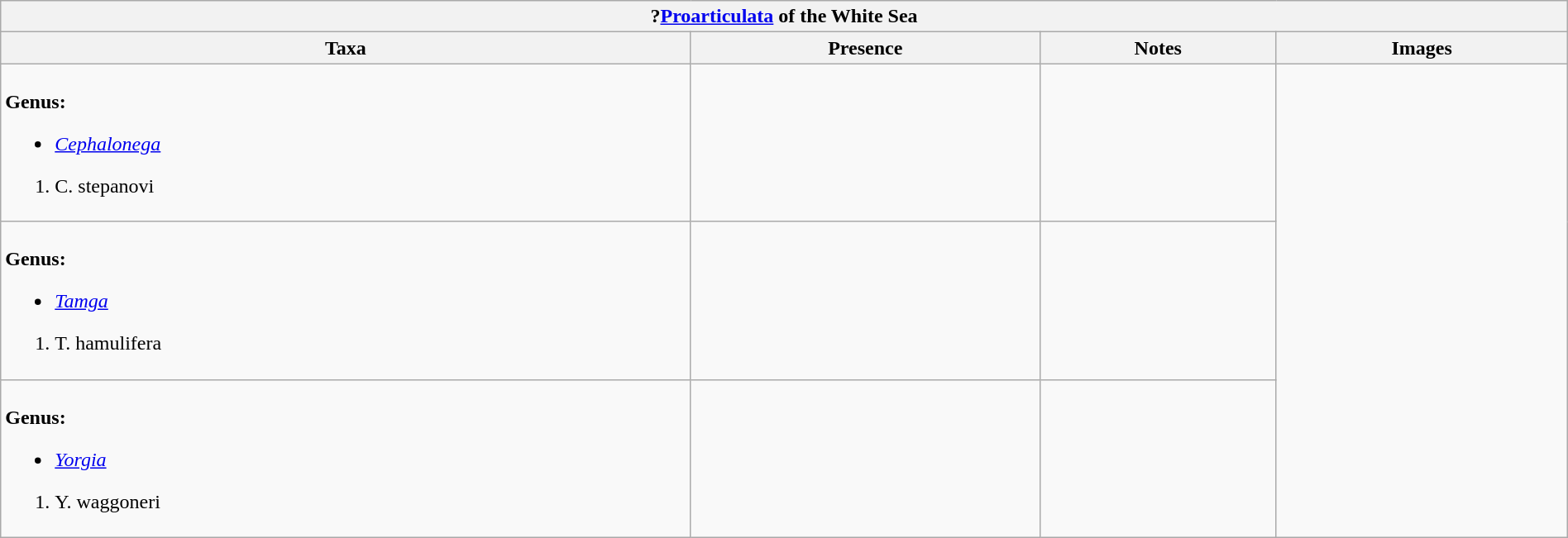<table class="wikitable" align="center" width="100%">
<tr>
<th colspan="5" align="center"><strong>?<a href='#'>Proarticulata</a> of the White Sea</strong></th>
</tr>
<tr>
<th>Taxa</th>
<th>Presence</th>
<th>Notes</th>
<th>Images</th>
</tr>
<tr>
<td><br><strong>Genus:</strong><ul><li><em><a href='#'>Cephalonega</a></em></li></ul><ol><li>C. stepanovi</li></ol></td>
<td></td>
<td></td>
<td rowspan="99"><br><br><br></td>
</tr>
<tr>
<td><br><strong>Genus:</strong><ul><li><em><a href='#'>Tamga</a></em></li></ul><ol><li>T. hamulifera</li></ol></td>
<td></td>
<td></td>
</tr>
<tr>
<td><br><strong>Genus:</strong><ul><li><em><a href='#'>Yorgia</a></em></li></ul><ol><li>Y. waggoneri</li></ol></td>
<td></td>
<td></td>
</tr>
</table>
